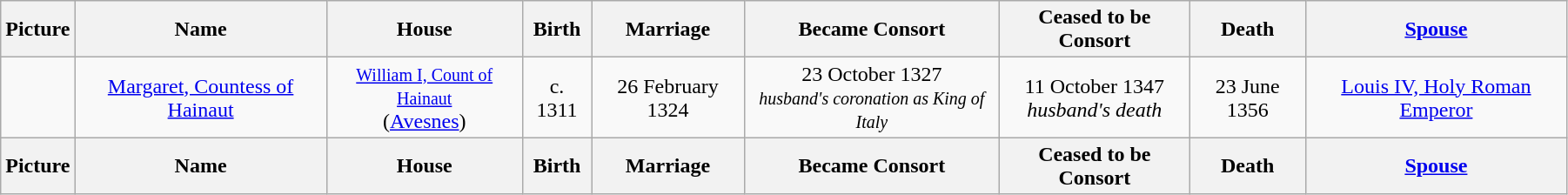<table width=95% class="wikitable">
<tr>
<th>Picture</th>
<th>Name</th>
<th>House</th>
<th>Birth</th>
<th>Marriage</th>
<th>Became Consort</th>
<th>Ceased to be Consort</th>
<th>Death</th>
<th><a href='#'>Spouse</a></th>
</tr>
<tr>
<td align=center></td>
<td align=center><a href='#'>Margaret, Countess of Hainaut</a></td>
<td align="center"><small><a href='#'>William I, Count of Hainaut</a></small><br>(<a href='#'>Avesnes</a>)</td>
<td align="center">c. 1311</td>
<td align="center">26 February 1324</td>
<td align="center">23 October 1327<br><small><em>husband's coronation as King of Italy</em></small></td>
<td align=center>11 October 1347<br><em>husband's death</em></td>
<td align="center">23 June 1356</td>
<td align="center"><a href='#'>Louis IV, Holy Roman Emperor</a></td>
</tr>
<tr>
<th>Picture</th>
<th>Name</th>
<th>House</th>
<th>Birth</th>
<th>Marriage</th>
<th>Became Consort</th>
<th>Ceased to be Consort</th>
<th>Death</th>
<th><a href='#'>Spouse</a></th>
</tr>
</table>
